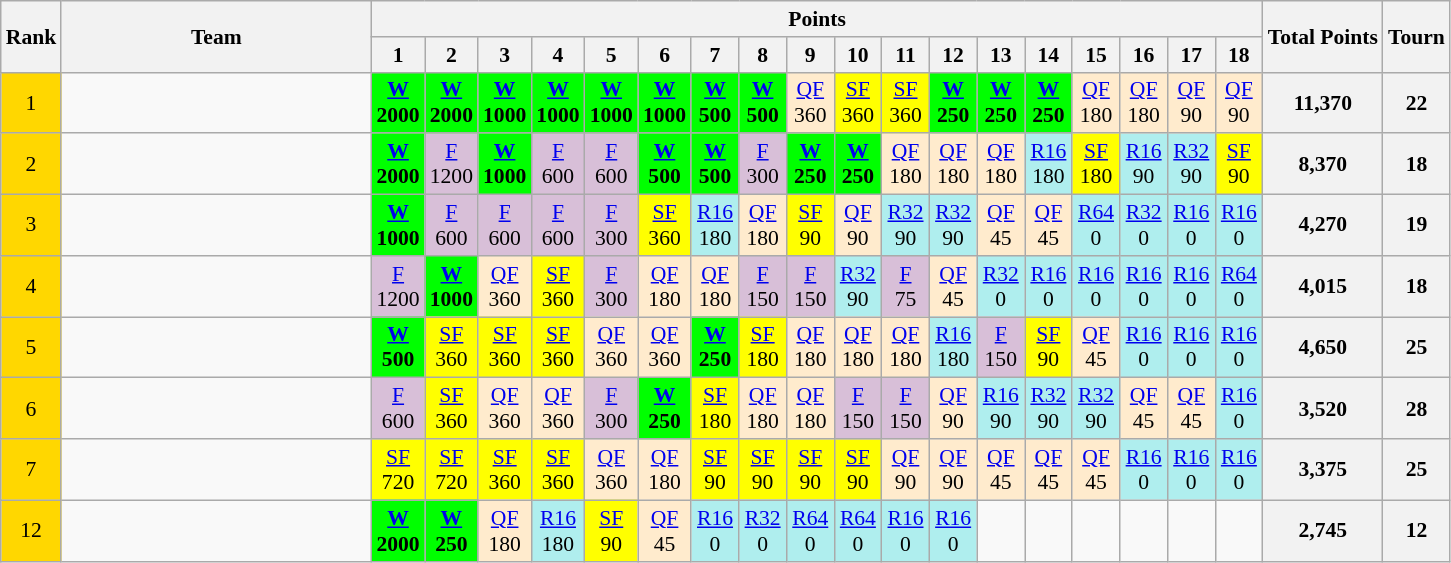<table class=wikitable style=font-size:90%;text-align:center>
<tr>
<th rowspan="2" style="width:20px;">Rank</th>
<th rowspan="2" style="width:200px;">Team</th>
<th colspan="18" style="width:50px;">Points</th>
<th rowspan=2>Total Points</th>
<th rowspan=2>Tourn</th>
</tr>
<tr>
<th width=25>1</th>
<th width=25>2</th>
<th width=25>3</th>
<th width=25>4</th>
<th width=25>5</th>
<th width=25>6</th>
<th width=25>7</th>
<th width=25>8</th>
<th width=25>9</th>
<th width=25>10</th>
<th width=25>11</th>
<th width=25>12</th>
<th width=25>13</th>
<th width=25>14</th>
<th width=25>15</th>
<th width=25>16</th>
<th width=25>17</th>
<th width=25>18</th>
</tr>
<tr>
<td bgcolor=gold>1</td>
<td align=left><br></td>
<td bgcolor=lime><strong><a href='#'>W</a><br>2000</strong></td>
<td bgcolor=lime><strong><a href='#'>W</a><br>2000</strong></td>
<td bgcolor=lime><strong><a href='#'>W</a><br>1000</strong></td>
<td bgcolor=lime><strong><a href='#'>W</a><br>1000</strong></td>
<td bgcolor=lime><strong><a href='#'>W</a><br>1000</strong></td>
<td bgcolor=lime><strong><a href='#'>W</a><br>1000</strong></td>
<td bgcolor=lime><strong><a href='#'>W</a><br>500</strong></td>
<td bgcolor=lime><strong><a href='#'>W</a><br>500</strong></td>
<td bgcolor=#ffebcd><a href='#'>QF</a><br>360</td>
<td bgcolor=yellow><a href='#'>SF</a><br>360</td>
<td bgcolor=yellow><a href='#'>SF</a><br>360</td>
<td bgcolor=lime> <strong><a href='#'>W</a><br>250</strong></td>
<td bgcolor=lime> <strong><a href='#'>W</a><br>250</strong></td>
<td bgcolor=lime> <strong><a href='#'>W</a><br>250</strong></td>
<td bgcolor=#ffebcd><a href='#'>QF</a><br>180</td>
<td bgcolor=#ffebcd><a href='#'>QF</a><br>180</td>
<td bgcolor=#ffebcd><a href='#'>QF</a><br>90</td>
<td bgcolor=#ffebcd><a href='#'>QF</a><br>90</td>
<th>11,370</th>
<th>22</th>
</tr>
<tr>
<td bgcolor=gold>2</td>
<td align=left><br></td>
<td bgcolor=lime><strong><a href='#'>W</a><br>2000</strong></td>
<td bgcolor=thistle><a href='#'>F</a><br>1200</td>
<td bgcolor=lime><strong><a href='#'>W</a><br>1000</strong></td>
<td bgcolor=thistle><a href='#'>F</a><br>600</td>
<td bgcolor=thistle><a href='#'>F</a><br>600</td>
<td bgcolor=lime><strong><a href='#'>W</a><br>500</strong></td>
<td bgcolor=lime> <strong><a href='#'>W</a><br>500</strong></td>
<td bgcolor=thistle><a href='#'>F</a><br>300</td>
<td bgcolor=lime> <strong><a href='#'>W</a><br>250</strong></td>
<td bgcolor=lime> <strong><a href='#'>W</a><br>250</strong></td>
<td bgcolor=#ffebcd><a href='#'>QF</a><br>180</td>
<td bgcolor=#ffebcd><a href='#'>QF</a><br>180</td>
<td bgcolor=#ffebcd><a href='#'>QF</a><br>180</td>
<td bgcolor=#afeeee><a href='#'>R16</a><br>180</td>
<td bgcolor=yellow><a href='#'>SF</a><br>180</td>
<td bgcolor=#afeeee><a href='#'>R16</a><br>90</td>
<td bgcolor=#afeeee><a href='#'>R32</a><br>90</td>
<td bgcolor=yellow><a href='#'>SF</a><br>90</td>
<th>8,370</th>
<th>18</th>
</tr>
<tr>
<td bgcolor=gold>3</td>
<td align=left><br></td>
<td bgcolor=lime><strong><a href='#'>W</a><br>1000</strong></td>
<td bgcolor=thistle><a href='#'>F</a><br>600</td>
<td bgcolor=thistle><a href='#'>F</a><br>600</td>
<td bgcolor=thistle><a href='#'>F</a><br>600</td>
<td bgcolor=thistle><a href='#'>F</a><br>300</td>
<td bgcolor=yellow><a href='#'>SF</a><br>360</td>
<td bgcolor=#afeeee><a href='#'>R16</a><br>180</td>
<td bgcolor=#ffebcd><a href='#'>QF</a><br>180</td>
<td bgcolor=yellow><a href='#'>SF</a><br>90</td>
<td bgcolor=#ffebcd><a href='#'>QF</a><br>90</td>
<td bgcolor=#afeeee><a href='#'>R32</a><br>90</td>
<td bgcolor=#afeeee><a href='#'>R32</a><br>90</td>
<td bgcolor=#ffebcd><a href='#'>QF</a><br>45</td>
<td bgcolor=#ffebcd><a href='#'>QF</a><br>45</td>
<td bgcolor=#afeeee><a href='#'>R64</a><br>0</td>
<td bgcolor=#afeeee><a href='#'>R32</a><br>0</td>
<td bgcolor=#afeeee><a href='#'>R16</a><br>0</td>
<td bgcolor=#afeeee><a href='#'>R16</a><br>0</td>
<th>4,270</th>
<th>19</th>
</tr>
<tr>
<td bgcolor=gold>4</td>
<td align=left><br></td>
<td bgcolor=thistle><a href='#'>F</a><br>1200</td>
<td bgcolor=lime><strong><a href='#'>W</a><br>1000</strong></td>
<td bgcolor=#ffebcd><a href='#'>QF</a><br>360</td>
<td bgcolor=yellow><a href='#'>SF</a><br>360</td>
<td bgcolor=thistle><a href='#'>F</a><br>300</td>
<td bgcolor=#ffebcd><a href='#'>QF</a><br>180</td>
<td bgcolor=#ffebcd><a href='#'>QF</a><br>180</td>
<td bgcolor=thistle><a href='#'>F</a><br>150</td>
<td bgcolor=thistle><a href='#'>F</a><br>150</td>
<td bgcolor=#afeeee><a href='#'>R32</a><br>90</td>
<td bgcolor=thistle><a href='#'>F</a><br>75</td>
<td bgcolor=#ffebcd><a href='#'>QF</a><br>45</td>
<td bgcolor=#afeeee><a href='#'>R32</a><br>0</td>
<td bgcolor=#afeeee><a href='#'>R16</a><br>0</td>
<td bgcolor=#afeeee><a href='#'>R16</a><br>0</td>
<td bgcolor=#afeeee><a href='#'>R16</a><br>0</td>
<td bgcolor=#afeeee><a href='#'>R16</a><br>0</td>
<td bgcolor=#afeeee><a href='#'>R64</a><br>0</td>
<th>4,015</th>
<th>18</th>
</tr>
<tr>
<td bgcolor=gold>5</td>
<td align=left><br></td>
<td bgcolor=lime><strong><a href='#'>W</a><br>500</strong></td>
<td bgcolor=yellow><a href='#'>SF</a><br>360</td>
<td bgcolor=yellow><a href='#'>SF</a><br>360</td>
<td bgcolor=yellow><a href='#'>SF</a><br>360</td>
<td bgcolor=#ffebcd><a href='#'>QF</a><br>360</td>
<td bgcolor=#ffebcd><a href='#'>QF</a><br>360</td>
<td bgcolor=lime><strong><a href='#'>W</a><br>250</strong></td>
<td bgcolor=yellow><a href='#'>SF</a><br>180</td>
<td bgcolor=#ffebcd><a href='#'>QF</a><br>180</td>
<td bgcolor=#ffebcd><a href='#'>QF</a><br>180</td>
<td bgcolor=#ffebcd><a href='#'>QF</a><br>180</td>
<td bgcolor=#afeeee><a href='#'>R16</a><br>180</td>
<td bgcolor=thistle><a href='#'>F</a><br>150</td>
<td bgcolor=yellow><a href='#'>SF</a><br>90</td>
<td bgcolor=#ffebcd><a href='#'>QF</a><br>45</td>
<td bgcolor=#afeeee><a href='#'>R16</a><br>0</td>
<td bgcolor=#afeeee><a href='#'>R16</a><br>0</td>
<td bgcolor=#afeeee><a href='#'>R16</a><br>0</td>
<th>4,650</th>
<th>25</th>
</tr>
<tr>
<td bgcolor=gold>6</td>
<td align=left><br></td>
<td bgcolor=thistle><a href='#'>F</a><br>600</td>
<td bgcolor=yellow><a href='#'>SF</a><br>360</td>
<td bgcolor=#ffebcd><a href='#'>QF</a><br>360</td>
<td bgcolor=#ffebcd><a href='#'>QF</a><br>360</td>
<td bgcolor=thistle><a href='#'>F</a><br>300</td>
<td bgcolor=lime><strong><a href='#'>W</a><br>250</strong></td>
<td bgcolor=yellow><a href='#'>SF</a><br>180</td>
<td bgcolor=#ffebcd><a href='#'>QF</a><br>180</td>
<td bgcolor=#ffebcd><a href='#'>QF</a><br>180</td>
<td bgcolor=thistle><a href='#'>F</a><br>150</td>
<td bgcolor=thistle><a href='#'>F</a><br>150</td>
<td bgcolor=#ffebcd><a href='#'>QF</a><br>90</td>
<td bgcolor=#afeeee><a href='#'>R16</a><br>90</td>
<td bgcolor=#afeeee><a href='#'>R32</a><br>90</td>
<td bgcolor=#afeeee><a href='#'>R32</a><br>90</td>
<td bgcolor=#ffebcd><a href='#'>QF</a><br>45</td>
<td bgcolor=#ffebcd><a href='#'>QF</a><br>45</td>
<td bgcolor=#afeeee><a href='#'>R16</a><br>0</td>
<th>3,520</th>
<th>28</th>
</tr>
<tr>
<td bgcolor=gold>7</td>
<td align=left><br></td>
<td bgcolor=yellow><a href='#'>SF</a><br>720</td>
<td bgcolor=yellow><a href='#'>SF</a><br>720</td>
<td bgcolor=yellow><a href='#'>SF</a><br>360</td>
<td bgcolor=yellow><a href='#'>SF</a><br>360</td>
<td bgcolor=#ffebcd><a href='#'>QF</a><br>360</td>
<td bgcolor=#ffebcd><a href='#'>QF</a><br>180</td>
<td bgcolor=yellow><a href='#'>SF</a><br>90</td>
<td bgcolor=yellow><a href='#'>SF</a><br>90</td>
<td bgcolor=yellow><a href='#'>SF</a><br>90</td>
<td bgcolor=yellow><a href='#'>SF</a><br>90</td>
<td bgcolor=#ffebcd><a href='#'>QF</a><br>90</td>
<td bgcolor=#ffebcd><a href='#'>QF</a><br>90</td>
<td bgcolor=#ffebcd><a href='#'>QF</a><br>45</td>
<td bgcolor=#ffebcd><a href='#'>QF</a><br>45</td>
<td bgcolor=#ffebcd><a href='#'>QF</a><br>45</td>
<td bgcolor=#afeeee><a href='#'>R16</a><br>0</td>
<td bgcolor=#afeeee><a href='#'>R16</a><br>0</td>
<td bgcolor=#afeeee><a href='#'>R16</a><br>0</td>
<th>3,375</th>
<th>25</th>
</tr>
<tr>
<td bgcolor=gold>12</td>
<td align=left><br></td>
<td bgcolor=lime><strong><a href='#'>W</a><br>2000</strong></td>
<td bgcolor=lime><strong><a href='#'>W</a><br>250</strong></td>
<td bgcolor=#ffebcd><a href='#'>QF</a><br>180</td>
<td bgcolor=#afeeee><a href='#'>R16</a><br>180</td>
<td bgcolor=yellow><a href='#'>SF</a><br>90</td>
<td bgcolor=#ffebcd><a href='#'>QF</a><br>45</td>
<td bgcolor=#afeeee><a href='#'>R16</a><br>0</td>
<td bgcolor=#afeeee><a href='#'>R32</a><br>0</td>
<td bgcolor=#afeeee><a href='#'>R64</a><br>0</td>
<td bgcolor=#afeeee><a href='#'>R64</a><br>0</td>
<td bgcolor=#afeeee><a href='#'>R16</a><br>0</td>
<td bgcolor=#afeeee><a href='#'>R16</a><br>0</td>
<td></td>
<td></td>
<td></td>
<td></td>
<td></td>
<td></td>
<th>2,745</th>
<th>12</th>
</tr>
</table>
